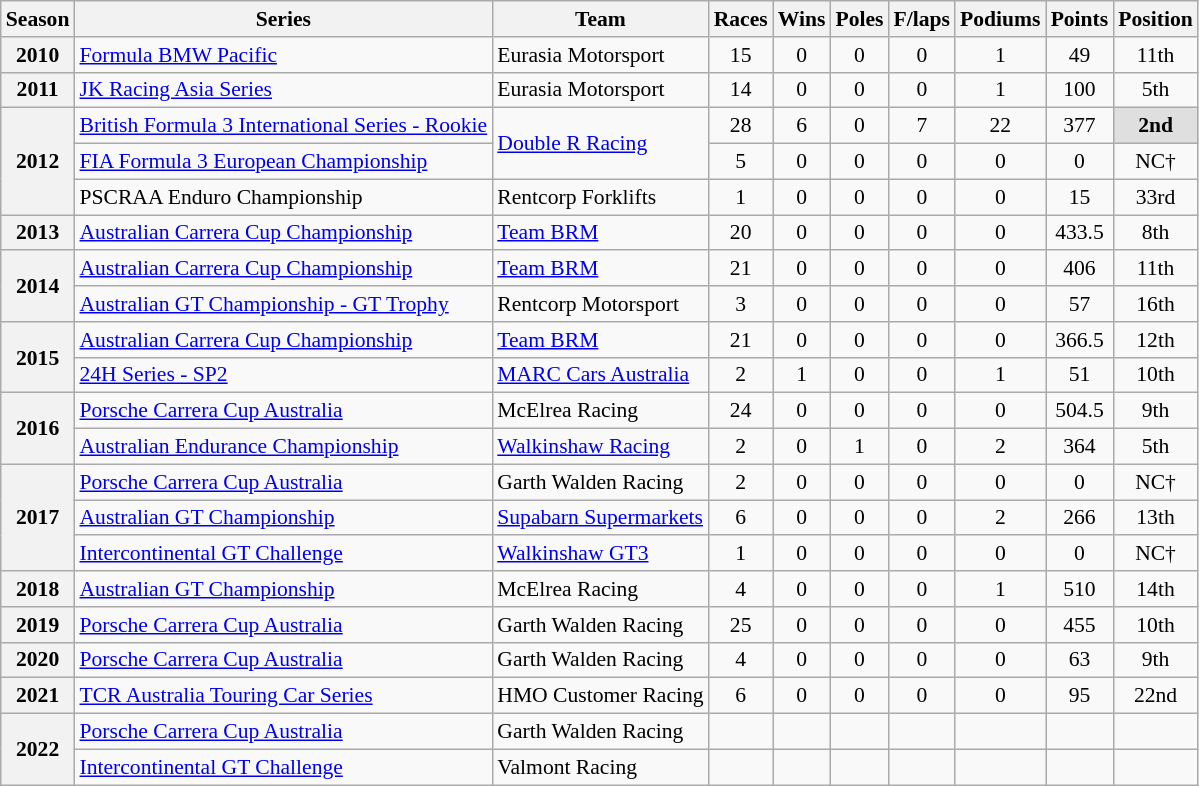<table class="wikitable" style="font-size: 90%; text-align:center">
<tr>
<th>Season</th>
<th>Series</th>
<th>Team</th>
<th>Races</th>
<th>Wins</th>
<th>Poles</th>
<th>F/laps</th>
<th>Podiums</th>
<th>Points</th>
<th>Position</th>
</tr>
<tr>
<th>2010</th>
<td align=left><a href='#'>Formula BMW Pacific</a></td>
<td align=left>Eurasia Motorsport</td>
<td>15</td>
<td>0</td>
<td>0</td>
<td>0</td>
<td>1</td>
<td>49</td>
<td>11th</td>
</tr>
<tr>
<th>2011</th>
<td align=left><a href='#'>JK Racing Asia Series</a></td>
<td align=left>Eurasia Motorsport</td>
<td>14</td>
<td>0</td>
<td>0</td>
<td>0</td>
<td>1</td>
<td>100</td>
<td>5th</td>
</tr>
<tr>
<th Rowspan = 3>2012</th>
<td Align = left><a href='#'>British Formula 3 International Series - Rookie</a></td>
<td Align = left rowspan = 2><a href='#'>Double R Racing</a></td>
<td>28</td>
<td>6</td>
<td>0</td>
<td>7</td>
<td>22</td>
<td>377</td>
<td bgcolor="#DFDFDF"><strong>2nd</strong></td>
</tr>
<tr>
<td align=left><a href='#'>FIA Formula 3 European Championship</a></td>
<td>5</td>
<td>0</td>
<td>0</td>
<td>0</td>
<td>0</td>
<td>0</td>
<td>NC†</td>
</tr>
<tr>
<td align=left>PSCRAA Enduro Championship</td>
<td align=left>Rentcorp Forklifts</td>
<td>1</td>
<td>0</td>
<td>0</td>
<td>0</td>
<td>0</td>
<td>15</td>
<td>33rd</td>
</tr>
<tr>
<th>2013</th>
<td Align = left><a href='#'>Australian Carrera Cup Championship</a></td>
<td Align = left><a href='#'>Team BRM</a></td>
<td>20</td>
<td>0</td>
<td>0</td>
<td>0</td>
<td>0</td>
<td>433.5</td>
<td>8th</td>
</tr>
<tr>
<th Rowspan = 2>2014</th>
<td align=left><a href='#'>Australian Carrera Cup Championship</a></td>
<td align=left><a href='#'>Team BRM</a></td>
<td>21</td>
<td>0</td>
<td>0</td>
<td>0</td>
<td>0</td>
<td>406</td>
<td>11th</td>
</tr>
<tr>
<td align=left><a href='#'>Australian GT Championship - GT Trophy</a></td>
<td align=left>Rentcorp Motorsport</td>
<td>3</td>
<td>0</td>
<td>0</td>
<td>0</td>
<td>0</td>
<td>57</td>
<td>16th</td>
</tr>
<tr>
<th rowspan="2">2015</th>
<td align=left><a href='#'>Australian Carrera Cup Championship</a></td>
<td align=left><a href='#'>Team BRM</a></td>
<td>21</td>
<td>0</td>
<td>0</td>
<td>0</td>
<td>0</td>
<td>366.5</td>
<td>12th</td>
</tr>
<tr>
<td align=left><a href='#'>24H Series - SP2</a></td>
<td align=left><a href='#'>MARC Cars Australia</a></td>
<td>2</td>
<td>1</td>
<td>0</td>
<td>0</td>
<td>1</td>
<td>51</td>
<td>10th</td>
</tr>
<tr>
<th Rowspan = 2>2016</th>
<td align=left><a href='#'>Porsche Carrera Cup Australia</a></td>
<td align=left>McElrea Racing</td>
<td>24</td>
<td>0</td>
<td>0</td>
<td>0</td>
<td>0</td>
<td>504.5</td>
<td>9th</td>
</tr>
<tr>
<td align=left><a href='#'>Australian Endurance Championship</a></td>
<td align=left><a href='#'>Walkinshaw Racing</a></td>
<td>2</td>
<td>0</td>
<td>1</td>
<td>0</td>
<td>2</td>
<td>364</td>
<td>5th</td>
</tr>
<tr>
<th rowspan="3">2017</th>
<td align=left><a href='#'>Porsche Carrera Cup Australia</a></td>
<td align=left>Garth Walden Racing</td>
<td>2</td>
<td>0</td>
<td>0</td>
<td>0</td>
<td>0</td>
<td>0</td>
<td>NC†</td>
</tr>
<tr>
<td align=left><a href='#'>Australian GT Championship</a></td>
<td align=left><a href='#'>Supabarn Supermarkets</a></td>
<td>6</td>
<td>0</td>
<td>0</td>
<td>0</td>
<td>2</td>
<td>266</td>
<td>13th</td>
</tr>
<tr>
<td align=left><a href='#'>Intercontinental GT Challenge</a></td>
<td align=left><a href='#'>Walkinshaw GT3</a></td>
<td>1</td>
<td>0</td>
<td>0</td>
<td>0</td>
<td>0</td>
<td>0</td>
<td>NC†</td>
</tr>
<tr>
<th>2018</th>
<td align=left><a href='#'>Australian GT Championship</a></td>
<td align=left>McElrea Racing</td>
<td>4</td>
<td>0</td>
<td>0</td>
<td>0</td>
<td>1</td>
<td>510</td>
<td>14th</td>
</tr>
<tr>
<th>2019</th>
<td align=left><a href='#'>Porsche Carrera Cup Australia</a></td>
<td align=left>Garth Walden Racing</td>
<td>25</td>
<td>0</td>
<td>0</td>
<td>0</td>
<td>0</td>
<td>455</td>
<td>10th</td>
</tr>
<tr>
<th>2020</th>
<td align=left><a href='#'>Porsche Carrera Cup Australia</a></td>
<td align=left>Garth Walden Racing</td>
<td>4</td>
<td>0</td>
<td>0</td>
<td>0</td>
<td>0</td>
<td>63</td>
<td>9th</td>
</tr>
<tr>
<th>2021</th>
<td align=left><a href='#'>TCR Australia Touring Car Series</a></td>
<td align=left>HMO Customer Racing</td>
<td>6</td>
<td>0</td>
<td>0</td>
<td>0</td>
<td>0</td>
<td>95</td>
<td>22nd</td>
</tr>
<tr>
<th rowspan="2">2022</th>
<td align=left><a href='#'>Porsche Carrera Cup Australia</a></td>
<td align=left>Garth Walden Racing</td>
<td></td>
<td></td>
<td></td>
<td></td>
<td></td>
<td></td>
<td></td>
</tr>
<tr>
<td align=left><a href='#'>Intercontinental GT Challenge</a></td>
<td align=left>Valmont Racing</td>
<td></td>
<td></td>
<td></td>
<td></td>
<td></td>
<td></td>
<td></td>
</tr>
</table>
